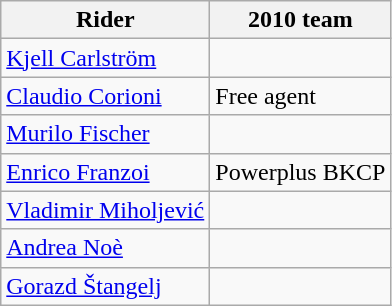<table class="wikitable">
<tr>
<th>Rider</th>
<th>2010 team</th>
</tr>
<tr>
<td><a href='#'>Kjell Carlström</a></td>
<td></td>
</tr>
<tr>
<td><a href='#'>Claudio Corioni</a></td>
<td>Free agent</td>
</tr>
<tr>
<td><a href='#'>Murilo Fischer</a></td>
<td></td>
</tr>
<tr>
<td><a href='#'>Enrico Franzoi</a></td>
<td>Powerplus BKCP</td>
</tr>
<tr>
<td><a href='#'>Vladimir Miholjević</a></td>
<td></td>
</tr>
<tr>
<td><a href='#'>Andrea Noè</a></td>
<td></td>
</tr>
<tr>
<td><a href='#'>Gorazd Štangelj</a></td>
<td></td>
</tr>
</table>
